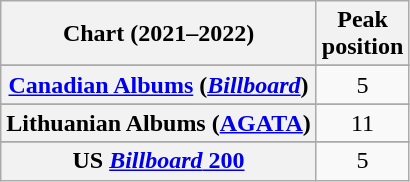<table class="wikitable sortable plainrowheaders" style="text-align:center">
<tr>
<th scope="col">Chart (2021–2022)</th>
<th scope="col">Peak<br>position</th>
</tr>
<tr>
</tr>
<tr>
</tr>
<tr>
</tr>
<tr>
</tr>
<tr>
<th scope="row"><a href='#'>Canadian Albums</a> (<em><a href='#'>Billboard</a></em>)</th>
<td>5</td>
</tr>
<tr>
</tr>
<tr>
</tr>
<tr>
</tr>
<tr>
</tr>
<tr>
</tr>
<tr>
</tr>
<tr>
<th scope="row">Lithuanian Albums (<a href='#'>AGATA</a>)</th>
<td>11</td>
</tr>
<tr>
</tr>
<tr>
</tr>
<tr>
</tr>
<tr>
</tr>
<tr>
</tr>
<tr>
</tr>
<tr>
</tr>
<tr>
<th scope="row">US <a href='#'><em>Billboard</em> 200</a></th>
<td>5</td>
</tr>
</table>
